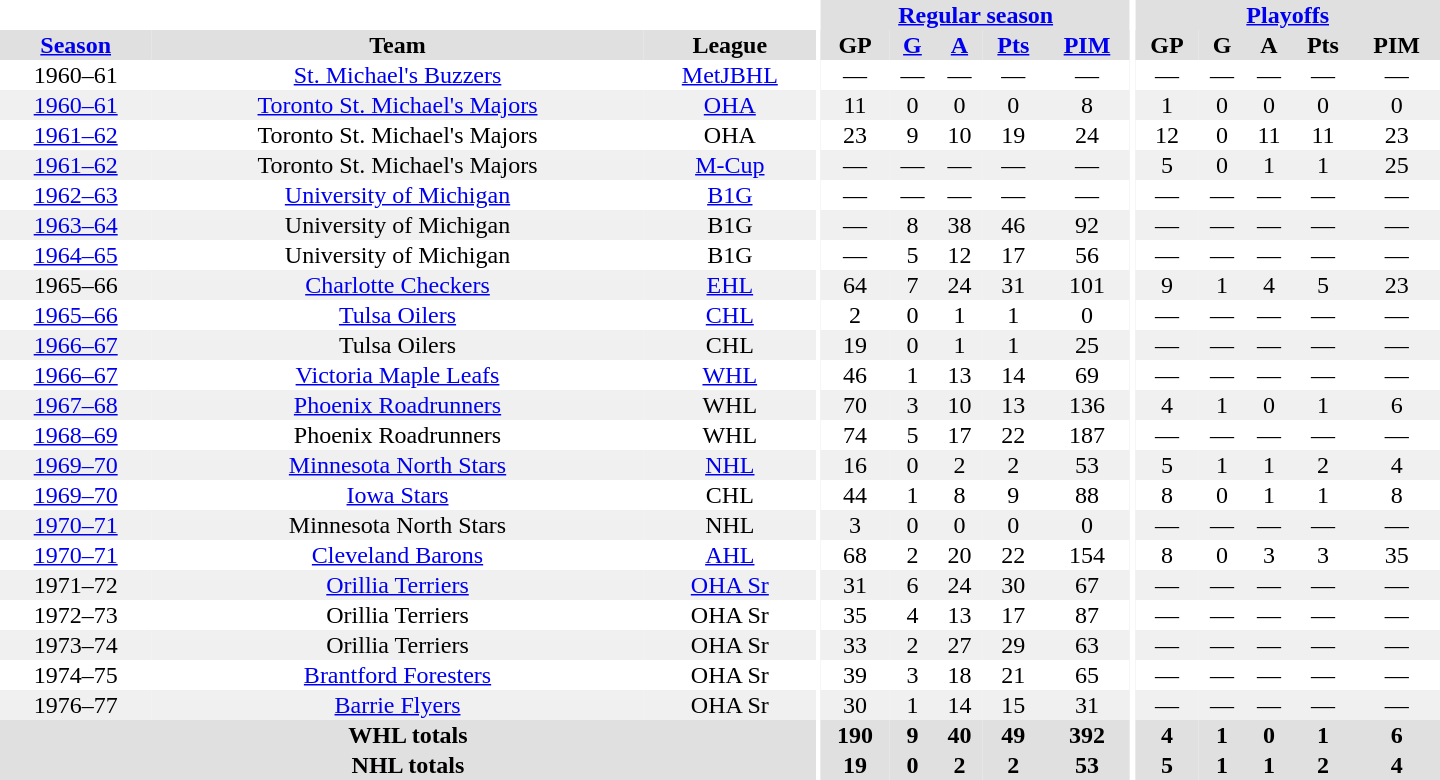<table border="0" cellpadding="1" cellspacing="0" style="text-align:center; width:60em">
<tr bgcolor="#e0e0e0">
<th colspan="3" bgcolor="#ffffff"></th>
<th rowspan="100" bgcolor="#ffffff"></th>
<th colspan="5"><a href='#'>Regular season</a></th>
<th rowspan="100" bgcolor="#ffffff"></th>
<th colspan="5"><a href='#'>Playoffs</a></th>
</tr>
<tr bgcolor="#e0e0e0">
<th><a href='#'>Season</a></th>
<th>Team</th>
<th>League</th>
<th>GP</th>
<th><a href='#'>G</a></th>
<th><a href='#'>A</a></th>
<th><a href='#'>Pts</a></th>
<th><a href='#'>PIM</a></th>
<th>GP</th>
<th>G</th>
<th>A</th>
<th>Pts</th>
<th>PIM</th>
</tr>
<tr>
<td>1960–61</td>
<td><a href='#'>St. Michael's Buzzers</a></td>
<td><a href='#'>MetJBHL</a></td>
<td>—</td>
<td>—</td>
<td>—</td>
<td>—</td>
<td>—</td>
<td>—</td>
<td>—</td>
<td>—</td>
<td>—</td>
<td>—</td>
</tr>
<tr bgcolor="#f0f0f0">
<td><a href='#'>1960–61</a></td>
<td><a href='#'>Toronto St. Michael's Majors</a></td>
<td><a href='#'>OHA</a></td>
<td>11</td>
<td>0</td>
<td>0</td>
<td>0</td>
<td>8</td>
<td>1</td>
<td>0</td>
<td>0</td>
<td>0</td>
<td>0</td>
</tr>
<tr>
<td><a href='#'>1961–62</a></td>
<td>Toronto St. Michael's Majors</td>
<td>OHA</td>
<td>23</td>
<td>9</td>
<td>10</td>
<td>19</td>
<td>24</td>
<td>12</td>
<td>0</td>
<td>11</td>
<td>11</td>
<td>23</td>
</tr>
<tr bgcolor="#f0f0f0">
<td><a href='#'>1961–62</a></td>
<td>Toronto St. Michael's Majors</td>
<td><a href='#'>M-Cup</a></td>
<td>—</td>
<td>—</td>
<td>—</td>
<td>—</td>
<td>—</td>
<td>5</td>
<td>0</td>
<td>1</td>
<td>1</td>
<td>25</td>
</tr>
<tr>
<td><a href='#'>1962–63</a></td>
<td><a href='#'>University of Michigan</a></td>
<td><a href='#'>B1G</a></td>
<td>—</td>
<td>—</td>
<td>—</td>
<td>—</td>
<td>—</td>
<td>—</td>
<td>—</td>
<td>—</td>
<td>—</td>
<td>—</td>
</tr>
<tr bgcolor="#f0f0f0">
<td><a href='#'>1963–64</a></td>
<td>University of Michigan</td>
<td>B1G</td>
<td>—</td>
<td>8</td>
<td>38</td>
<td>46</td>
<td>92</td>
<td>—</td>
<td>—</td>
<td>—</td>
<td>—</td>
<td>—</td>
</tr>
<tr>
<td><a href='#'>1964–65</a></td>
<td>University of Michigan</td>
<td>B1G</td>
<td>—</td>
<td>5</td>
<td>12</td>
<td>17</td>
<td>56</td>
<td>—</td>
<td>—</td>
<td>—</td>
<td>—</td>
<td>—</td>
</tr>
<tr bgcolor="#f0f0f0">
<td>1965–66</td>
<td><a href='#'>Charlotte Checkers</a></td>
<td><a href='#'>EHL</a></td>
<td>64</td>
<td>7</td>
<td>24</td>
<td>31</td>
<td>101</td>
<td>9</td>
<td>1</td>
<td>4</td>
<td>5</td>
<td>23</td>
</tr>
<tr>
<td><a href='#'>1965–66</a></td>
<td><a href='#'>Tulsa Oilers</a></td>
<td><a href='#'>CHL</a></td>
<td>2</td>
<td>0</td>
<td>1</td>
<td>1</td>
<td>0</td>
<td>—</td>
<td>—</td>
<td>—</td>
<td>—</td>
<td>—</td>
</tr>
<tr bgcolor="#f0f0f0">
<td><a href='#'>1966–67</a></td>
<td>Tulsa Oilers</td>
<td>CHL</td>
<td>19</td>
<td>0</td>
<td>1</td>
<td>1</td>
<td>25</td>
<td>—</td>
<td>—</td>
<td>—</td>
<td>—</td>
<td>—</td>
</tr>
<tr>
<td><a href='#'>1966–67</a></td>
<td><a href='#'>Victoria Maple Leafs</a></td>
<td><a href='#'>WHL</a></td>
<td>46</td>
<td>1</td>
<td>13</td>
<td>14</td>
<td>69</td>
<td>—</td>
<td>—</td>
<td>—</td>
<td>—</td>
<td>—</td>
</tr>
<tr bgcolor="#f0f0f0">
<td><a href='#'>1967–68</a></td>
<td><a href='#'>Phoenix Roadrunners</a></td>
<td>WHL</td>
<td>70</td>
<td>3</td>
<td>10</td>
<td>13</td>
<td>136</td>
<td>4</td>
<td>1</td>
<td>0</td>
<td>1</td>
<td>6</td>
</tr>
<tr>
<td><a href='#'>1968–69</a></td>
<td>Phoenix Roadrunners</td>
<td>WHL</td>
<td>74</td>
<td>5</td>
<td>17</td>
<td>22</td>
<td>187</td>
<td>—</td>
<td>—</td>
<td>—</td>
<td>—</td>
<td>—</td>
</tr>
<tr bgcolor="#f0f0f0">
<td><a href='#'>1969–70</a></td>
<td><a href='#'>Minnesota North Stars</a></td>
<td><a href='#'>NHL</a></td>
<td>16</td>
<td>0</td>
<td>2</td>
<td>2</td>
<td>53</td>
<td>5</td>
<td>1</td>
<td>1</td>
<td>2</td>
<td>4</td>
</tr>
<tr>
<td><a href='#'>1969–70</a></td>
<td><a href='#'>Iowa Stars</a></td>
<td>CHL</td>
<td>44</td>
<td>1</td>
<td>8</td>
<td>9</td>
<td>88</td>
<td>8</td>
<td>0</td>
<td>1</td>
<td>1</td>
<td>8</td>
</tr>
<tr bgcolor="#f0f0f0">
<td><a href='#'>1970–71</a></td>
<td>Minnesota North Stars</td>
<td>NHL</td>
<td>3</td>
<td>0</td>
<td>0</td>
<td>0</td>
<td>0</td>
<td>—</td>
<td>—</td>
<td>—</td>
<td>—</td>
<td>—</td>
</tr>
<tr>
<td><a href='#'>1970–71</a></td>
<td><a href='#'>Cleveland Barons</a></td>
<td><a href='#'>AHL</a></td>
<td>68</td>
<td>2</td>
<td>20</td>
<td>22</td>
<td>154</td>
<td>8</td>
<td>0</td>
<td>3</td>
<td>3</td>
<td>35</td>
</tr>
<tr bgcolor="#f0f0f0">
<td>1971–72</td>
<td><a href='#'>Orillia Terriers</a></td>
<td><a href='#'>OHA Sr</a></td>
<td>31</td>
<td>6</td>
<td>24</td>
<td>30</td>
<td>67</td>
<td>—</td>
<td>—</td>
<td>—</td>
<td>—</td>
<td>—</td>
</tr>
<tr>
<td>1972–73</td>
<td>Orillia Terriers</td>
<td>OHA Sr</td>
<td>35</td>
<td>4</td>
<td>13</td>
<td>17</td>
<td>87</td>
<td>—</td>
<td>—</td>
<td>—</td>
<td>—</td>
<td>—</td>
</tr>
<tr bgcolor="#f0f0f0">
<td>1973–74</td>
<td>Orillia Terriers</td>
<td>OHA Sr</td>
<td>33</td>
<td>2</td>
<td>27</td>
<td>29</td>
<td>63</td>
<td>—</td>
<td>—</td>
<td>—</td>
<td>—</td>
<td>—</td>
</tr>
<tr>
<td>1974–75</td>
<td><a href='#'>Brantford Foresters</a></td>
<td>OHA Sr</td>
<td>39</td>
<td>3</td>
<td>18</td>
<td>21</td>
<td>65</td>
<td>—</td>
<td>—</td>
<td>—</td>
<td>—</td>
<td>—</td>
</tr>
<tr bgcolor="#f0f0f0">
<td>1976–77</td>
<td><a href='#'>Barrie Flyers</a></td>
<td>OHA Sr</td>
<td>30</td>
<td>1</td>
<td>14</td>
<td>15</td>
<td>31</td>
<td>—</td>
<td>—</td>
<td>—</td>
<td>—</td>
<td>—</td>
</tr>
<tr bgcolor="#e0e0e0">
<th colspan="3">WHL totals</th>
<th>190</th>
<th>9</th>
<th>40</th>
<th>49</th>
<th>392</th>
<th>4</th>
<th>1</th>
<th>0</th>
<th>1</th>
<th>6</th>
</tr>
<tr bgcolor="#e0e0e0">
<th colspan="3">NHL totals</th>
<th>19</th>
<th>0</th>
<th>2</th>
<th>2</th>
<th>53</th>
<th>5</th>
<th>1</th>
<th>1</th>
<th>2</th>
<th>4</th>
</tr>
</table>
